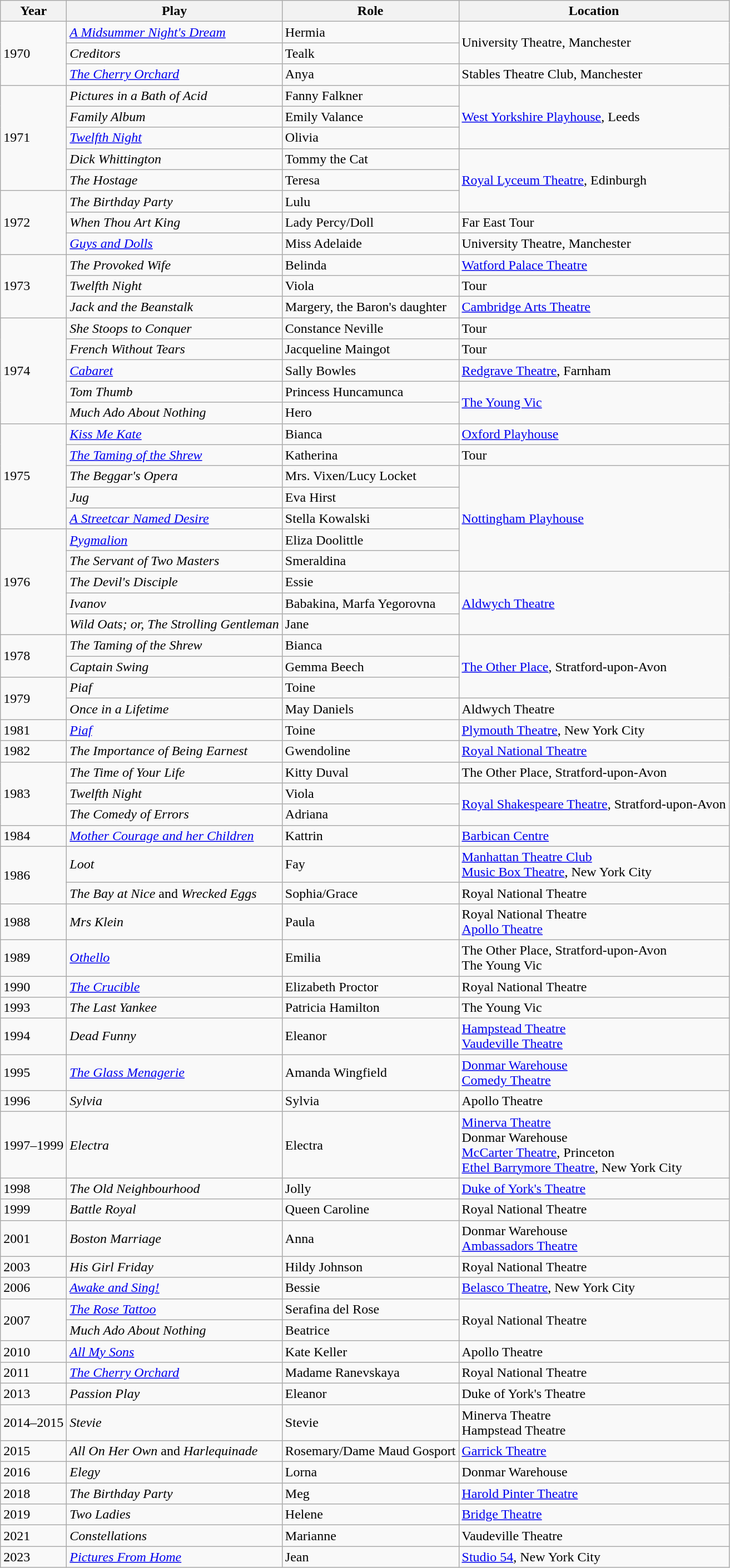<table class="wikitable">
<tr>
<th>Year</th>
<th>Play</th>
<th>Role</th>
<th>Location</th>
</tr>
<tr>
<td rowspan="3">1970</td>
<td><em><a href='#'>A Midsummer Night's Dream</a></em></td>
<td>Hermia</td>
<td rowspan="2">University Theatre, Manchester</td>
</tr>
<tr>
<td><em>Creditors</em></td>
<td>Tealk</td>
</tr>
<tr>
<td><em><a href='#'>The Cherry Orchard</a></em></td>
<td>Anya</td>
<td>Stables Theatre Club, Manchester</td>
</tr>
<tr>
<td rowspan="5">1971</td>
<td><em>Pictures in a Bath of Acid</em></td>
<td>Fanny Falkner</td>
<td rowspan="3"><a href='#'>West Yorkshire Playhouse</a>, Leeds</td>
</tr>
<tr>
<td><em>Family Album</em></td>
<td>Emily Valance</td>
</tr>
<tr>
<td><em><a href='#'>Twelfth Night</a></em></td>
<td>Olivia</td>
</tr>
<tr>
<td><em>Dick Whittington</em></td>
<td>Tommy the Cat</td>
<td rowspan="3"><a href='#'>Royal Lyceum Theatre</a>, Edinburgh</td>
</tr>
<tr>
<td><em>The Hostage</em></td>
<td>Teresa</td>
</tr>
<tr>
<td rowspan="3">1972</td>
<td><em>The Birthday Party</em></td>
<td>Lulu</td>
</tr>
<tr>
<td><em>When Thou Art King</em></td>
<td>Lady Percy/Doll</td>
<td>Far East Tour</td>
</tr>
<tr>
<td><em><a href='#'>Guys and Dolls</a></em></td>
<td>Miss Adelaide</td>
<td>University Theatre, Manchester</td>
</tr>
<tr>
<td rowspan="3">1973</td>
<td><em>The Provoked Wife</em></td>
<td>Belinda</td>
<td><a href='#'>Watford Palace Theatre</a></td>
</tr>
<tr>
<td><em>Twelfth Night</em></td>
<td>Viola</td>
<td>Tour</td>
</tr>
<tr>
<td><em>Jack and the Beanstalk</em></td>
<td>Margery, the Baron's daughter</td>
<td><a href='#'>Cambridge Arts Theatre</a></td>
</tr>
<tr>
<td rowspan="5">1974</td>
<td><em>She Stoops to Conquer</em></td>
<td>Constance Neville</td>
<td>Tour</td>
</tr>
<tr>
<td><em>French Without Tears</em></td>
<td>Jacqueline Maingot</td>
<td>Tour</td>
</tr>
<tr>
<td><em><a href='#'>Cabaret</a></em></td>
<td>Sally Bowles</td>
<td><a href='#'>Redgrave Theatre</a>, Farnham</td>
</tr>
<tr>
<td><em>Tom Thumb</em></td>
<td>Princess Huncamunca</td>
<td rowspan="2"><a href='#'>The Young Vic</a></td>
</tr>
<tr>
<td><em>Much Ado About Nothing</em></td>
<td>Hero</td>
</tr>
<tr>
<td rowspan="5">1975</td>
<td><em><a href='#'>Kiss Me Kate</a></em></td>
<td>Bianca</td>
<td><a href='#'>Oxford Playhouse</a></td>
</tr>
<tr>
<td><em><a href='#'>The Taming of the Shrew</a></em></td>
<td>Katherina</td>
<td>Tour</td>
</tr>
<tr>
<td><em>The Beggar's Opera</em></td>
<td>Mrs. Vixen/Lucy Locket</td>
<td rowspan="5"><a href='#'>Nottingham Playhouse</a></td>
</tr>
<tr>
<td><em>Jug</em></td>
<td>Eva Hirst</td>
</tr>
<tr>
<td><em><a href='#'>A Streetcar Named Desire</a></em></td>
<td>Stella Kowalski</td>
</tr>
<tr>
<td rowspan="5">1976</td>
<td><em><a href='#'>Pygmalion</a></em></td>
<td>Eliza Doolittle</td>
</tr>
<tr>
<td><em>The Servant of Two Masters</em></td>
<td>Smeraldina</td>
</tr>
<tr>
<td><em>The Devil's Disciple</em></td>
<td>Essie</td>
<td rowspan="3"><a href='#'>Aldwych Theatre</a></td>
</tr>
<tr>
<td><em>Ivanov</em></td>
<td>Babakina, Marfa Yegorovna</td>
</tr>
<tr>
<td><em>Wild Oats; or, The Strolling Gentleman</em></td>
<td>Jane</td>
</tr>
<tr>
<td rowspan="2">1978</td>
<td><em>The Taming of the Shrew</em></td>
<td>Bianca</td>
<td rowspan="3"><a href='#'>The Other Place</a>, Stratford-upon-Avon</td>
</tr>
<tr>
<td><em>Captain Swing</em></td>
<td>Gemma Beech</td>
</tr>
<tr>
<td rowspan="2">1979</td>
<td><em>Piaf</em></td>
<td>Toine</td>
</tr>
<tr>
<td><em>Once in a Lifetime</em></td>
<td>May Daniels</td>
<td>Aldwych Theatre</td>
</tr>
<tr>
<td>1981</td>
<td><em><a href='#'>Piaf</a></em></td>
<td>Toine</td>
<td><a href='#'>Plymouth Theatre</a>, New York City</td>
</tr>
<tr>
<td>1982</td>
<td><em>The Importance of Being Earnest</em></td>
<td>Gwendoline</td>
<td><a href='#'>Royal National Theatre</a></td>
</tr>
<tr>
<td rowspan="3">1983</td>
<td><em>The Time of Your Life</em></td>
<td>Kitty Duval</td>
<td>The Other Place, Stratford-upon-Avon</td>
</tr>
<tr>
<td><em>Twelfth Night</em></td>
<td>Viola</td>
<td rowspan="2"><a href='#'>Royal Shakespeare Theatre</a>, Stratford-upon-Avon</td>
</tr>
<tr>
<td><em>The Comedy of Errors</em></td>
<td>Adriana</td>
</tr>
<tr>
<td>1984</td>
<td><em><a href='#'>Mother Courage and her Children</a></em></td>
<td>Kattrin</td>
<td><a href='#'>Barbican Centre</a></td>
</tr>
<tr>
<td rowspan="2">1986</td>
<td><em>Loot</em></td>
<td>Fay</td>
<td><a href='#'>Manhattan Theatre Club</a><br><a href='#'>Music Box Theatre</a>, New York City</td>
</tr>
<tr>
<td><em>The Bay at Nice</em> and <em>Wrecked Eggs</em></td>
<td>Sophia/Grace</td>
<td>Royal National Theatre</td>
</tr>
<tr>
<td>1988</td>
<td><em>Mrs Klein</em></td>
<td>Paula</td>
<td>Royal National Theatre<br><a href='#'>Apollo Theatre</a></td>
</tr>
<tr>
<td>1989</td>
<td><em><a href='#'>Othello</a></em></td>
<td>Emilia</td>
<td>The Other Place, Stratford-upon-Avon<br>The Young Vic</td>
</tr>
<tr>
<td>1990</td>
<td><em><a href='#'>The Crucible</a></em></td>
<td>Elizabeth Proctor</td>
<td>Royal National Theatre</td>
</tr>
<tr>
<td>1993</td>
<td><em>The Last Yankee</em></td>
<td>Patricia Hamilton</td>
<td>The Young Vic</td>
</tr>
<tr>
<td>1994</td>
<td><em>Dead Funny</em></td>
<td>Eleanor</td>
<td><a href='#'>Hampstead Theatre</a><br><a href='#'>Vaudeville Theatre</a></td>
</tr>
<tr>
<td>1995</td>
<td><em><a href='#'>The Glass Menagerie</a></em></td>
<td>Amanda Wingfield</td>
<td><a href='#'>Donmar Warehouse</a><br><a href='#'>Comedy Theatre</a></td>
</tr>
<tr>
<td>1996</td>
<td><em>Sylvia</em></td>
<td>Sylvia</td>
<td>Apollo Theatre</td>
</tr>
<tr>
<td>1997–1999</td>
<td><em>Electra</em></td>
<td>Electra</td>
<td><a href='#'>Minerva Theatre</a><br>Donmar Warehouse<br><a href='#'>McCarter Theatre</a>, Princeton<br><a href='#'>Ethel Barrymore Theatre</a>, New York City</td>
</tr>
<tr>
<td>1998</td>
<td><em>The Old Neighbourhood</em></td>
<td>Jolly</td>
<td><a href='#'>Duke of York's Theatre</a></td>
</tr>
<tr>
<td>1999</td>
<td><em>Battle Royal</em></td>
<td>Queen Caroline</td>
<td>Royal National Theatre</td>
</tr>
<tr>
<td>2001</td>
<td><em>Boston Marriage</em></td>
<td>Anna</td>
<td>Donmar Warehouse<br><a href='#'>Ambassadors Theatre</a></td>
</tr>
<tr>
<td>2003</td>
<td><em>His Girl Friday</em></td>
<td>Hildy Johnson</td>
<td>Royal National Theatre</td>
</tr>
<tr>
<td>2006</td>
<td><em><a href='#'>Awake and Sing!</a></em></td>
<td>Bessie</td>
<td><a href='#'>Belasco Theatre</a>, New York City</td>
</tr>
<tr>
<td rowspan="2">2007</td>
<td><em><a href='#'>The Rose Tattoo</a></em></td>
<td>Serafina del Rose</td>
<td rowspan="2">Royal National Theatre</td>
</tr>
<tr>
<td><em>Much Ado About Nothing</em></td>
<td>Beatrice</td>
</tr>
<tr>
<td>2010</td>
<td><em><a href='#'>All My Sons</a></em></td>
<td>Kate Keller</td>
<td>Apollo Theatre</td>
</tr>
<tr>
<td>2011</td>
<td><em><a href='#'>The Cherry Orchard</a></em></td>
<td>Madame Ranevskaya</td>
<td>Royal National Theatre</td>
</tr>
<tr>
<td>2013</td>
<td><em>Passion Play</em></td>
<td>Eleanor</td>
<td>Duke of York's Theatre</td>
</tr>
<tr>
<td>2014–2015</td>
<td><em>Stevie</em></td>
<td>Stevie</td>
<td>Minerva Theatre<br>Hampstead Theatre</td>
</tr>
<tr>
<td>2015</td>
<td><em>All On Her Own</em> and <em>Harlequinade</em></td>
<td>Rosemary/Dame Maud Gosport</td>
<td><a href='#'>Garrick Theatre</a></td>
</tr>
<tr>
<td>2016</td>
<td><em>Elegy</em></td>
<td>Lorna</td>
<td>Donmar Warehouse</td>
</tr>
<tr>
<td>2018</td>
<td><em>The Birthday Party</em></td>
<td>Meg</td>
<td><a href='#'>Harold Pinter Theatre</a></td>
</tr>
<tr>
<td>2019</td>
<td><em>Two Ladies</em></td>
<td>Helene</td>
<td><a href='#'>Bridge Theatre</a></td>
</tr>
<tr>
<td>2021</td>
<td><em>Constellations</em></td>
<td>Marianne</td>
<td>Vaudeville Theatre</td>
</tr>
<tr>
<td>2023</td>
<td><em><a href='#'>Pictures From Home</a></em></td>
<td>Jean</td>
<td><a href='#'>Studio 54</a>, New York City</td>
</tr>
</table>
